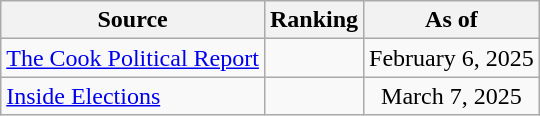<table class="wikitable" style="text-align:center">
<tr>
<th>Source</th>
<th>Ranking</th>
<th>As of</th>
</tr>
<tr>
<td align=left><a href='#'>The Cook Political Report</a></td>
<td></td>
<td>February 6, 2025</td>
</tr>
<tr>
<td align=left><a href='#'>Inside Elections</a></td>
<td></td>
<td>March 7, 2025</td>
</tr>
</table>
